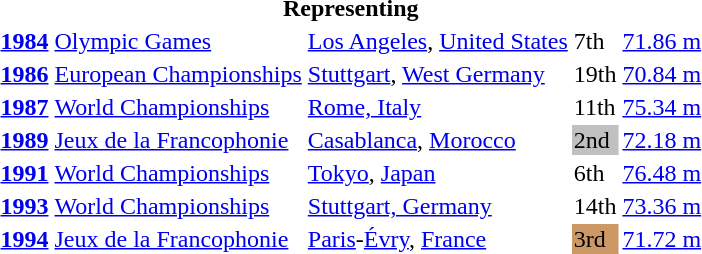<table>
<tr>
<th colspan="5">Representing </th>
</tr>
<tr>
<td><strong><a href='#'>1984</a></strong></td>
<td><a href='#'>Olympic Games</a></td>
<td><a href='#'>Los Angeles</a>, <a href='#'>United States</a></td>
<td>7th</td>
<td><a href='#'>71.86 m</a></td>
</tr>
<tr>
<td><strong><a href='#'>1986</a></strong></td>
<td><a href='#'>European Championships</a></td>
<td><a href='#'>Stuttgart</a>, <a href='#'>West Germany</a></td>
<td>19th</td>
<td><a href='#'>70.84 m</a></td>
</tr>
<tr>
<td><strong><a href='#'>1987</a></strong></td>
<td><a href='#'>World Championships</a></td>
<td><a href='#'>Rome, Italy</a></td>
<td>11th</td>
<td><a href='#'>75.34 m</a></td>
</tr>
<tr>
<td><strong><a href='#'>1989</a></strong></td>
<td><a href='#'>Jeux de la Francophonie</a></td>
<td><a href='#'>Casablanca</a>, <a href='#'>Morocco</a></td>
<td bgcolor="silver">2nd</td>
<td><a href='#'>72.18 m</a></td>
</tr>
<tr>
<td><strong><a href='#'>1991</a></strong></td>
<td><a href='#'>World Championships</a></td>
<td><a href='#'>Tokyo</a>, <a href='#'>Japan</a></td>
<td>6th</td>
<td><a href='#'>76.48 m</a></td>
</tr>
<tr>
<td><strong><a href='#'>1993</a></strong></td>
<td><a href='#'>World Championships</a></td>
<td><a href='#'>Stuttgart, Germany</a></td>
<td>14th</td>
<td><a href='#'>73.36 m</a></td>
</tr>
<tr>
<td><strong><a href='#'>1994</a></strong></td>
<td><a href='#'>Jeux de la Francophonie</a></td>
<td><a href='#'>Paris</a>-<a href='#'>Évry</a>, <a href='#'>France</a></td>
<td bgcolor="cc9966">3rd</td>
<td><a href='#'>71.72 m</a></td>
</tr>
</table>
